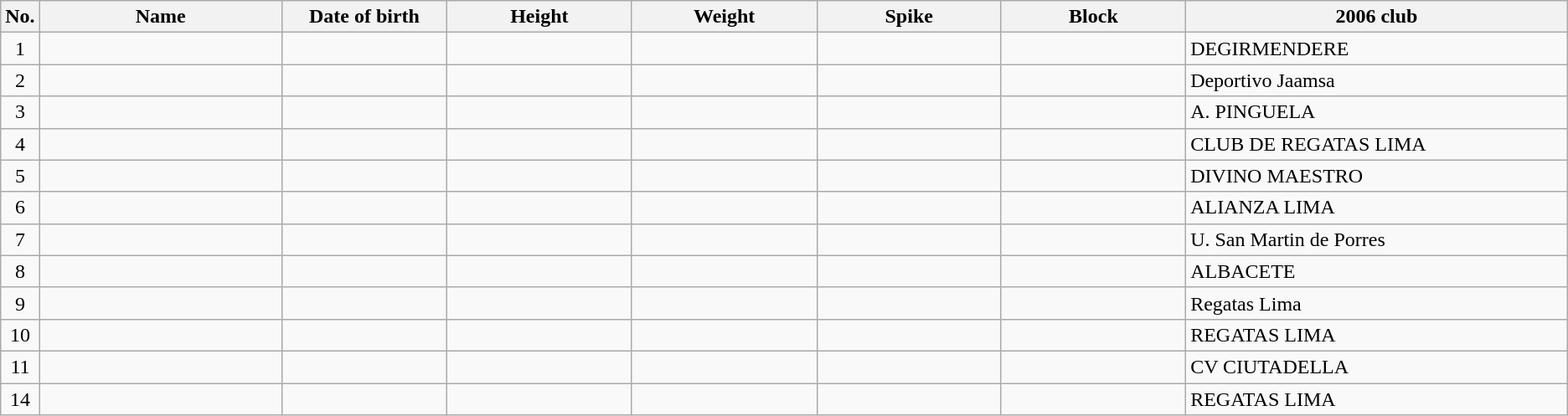<table class="wikitable sortable" style="font-size:100%; text-align:center;">
<tr>
<th>No.</th>
<th style="width:12em">Name</th>
<th style="width:8em">Date of birth</th>
<th style="width:9em">Height</th>
<th style="width:9em">Weight</th>
<th style="width:9em">Spike</th>
<th style="width:9em">Block</th>
<th style="width:19em">2006 club</th>
</tr>
<tr>
<td>1</td>
<td align=left></td>
<td align=right></td>
<td></td>
<td></td>
<td></td>
<td></td>
<td align=left>DEGIRMENDERE</td>
</tr>
<tr>
<td>2</td>
<td align=left></td>
<td align=right></td>
<td></td>
<td></td>
<td></td>
<td></td>
<td align=left>Deportivo Jaamsa</td>
</tr>
<tr>
<td>3</td>
<td align=left></td>
<td align=right></td>
<td></td>
<td></td>
<td></td>
<td></td>
<td align=left>A. PINGUELA</td>
</tr>
<tr>
<td>4</td>
<td align=left></td>
<td align=right></td>
<td></td>
<td></td>
<td></td>
<td></td>
<td align=left>CLUB DE REGATAS LIMA</td>
</tr>
<tr>
<td>5</td>
<td align=left></td>
<td align=right></td>
<td></td>
<td></td>
<td></td>
<td></td>
<td align=left>DIVINO MAESTRO</td>
</tr>
<tr>
<td>6</td>
<td align=left></td>
<td align=right></td>
<td></td>
<td></td>
<td></td>
<td></td>
<td align=left>ALIANZA LIMA</td>
</tr>
<tr>
<td>7</td>
<td align=left></td>
<td align=right></td>
<td></td>
<td></td>
<td></td>
<td></td>
<td align=left>U. San Martin de Porres</td>
</tr>
<tr>
<td>8</td>
<td align=left></td>
<td align=right></td>
<td></td>
<td></td>
<td></td>
<td></td>
<td align=left>ALBACETE</td>
</tr>
<tr>
<td>9</td>
<td align=left></td>
<td align=right></td>
<td></td>
<td></td>
<td></td>
<td></td>
<td align=left>Regatas Lima</td>
</tr>
<tr>
<td>10</td>
<td align=left></td>
<td align=right></td>
<td></td>
<td></td>
<td></td>
<td></td>
<td align=left>REGATAS LIMA</td>
</tr>
<tr>
<td>11</td>
<td align=left></td>
<td align=right></td>
<td></td>
<td></td>
<td></td>
<td></td>
<td align=left>CV CIUTADELLA</td>
</tr>
<tr>
<td>14</td>
<td align=left></td>
<td align=right></td>
<td></td>
<td></td>
<td></td>
<td></td>
<td align=left>REGATAS LIMA</td>
</tr>
</table>
